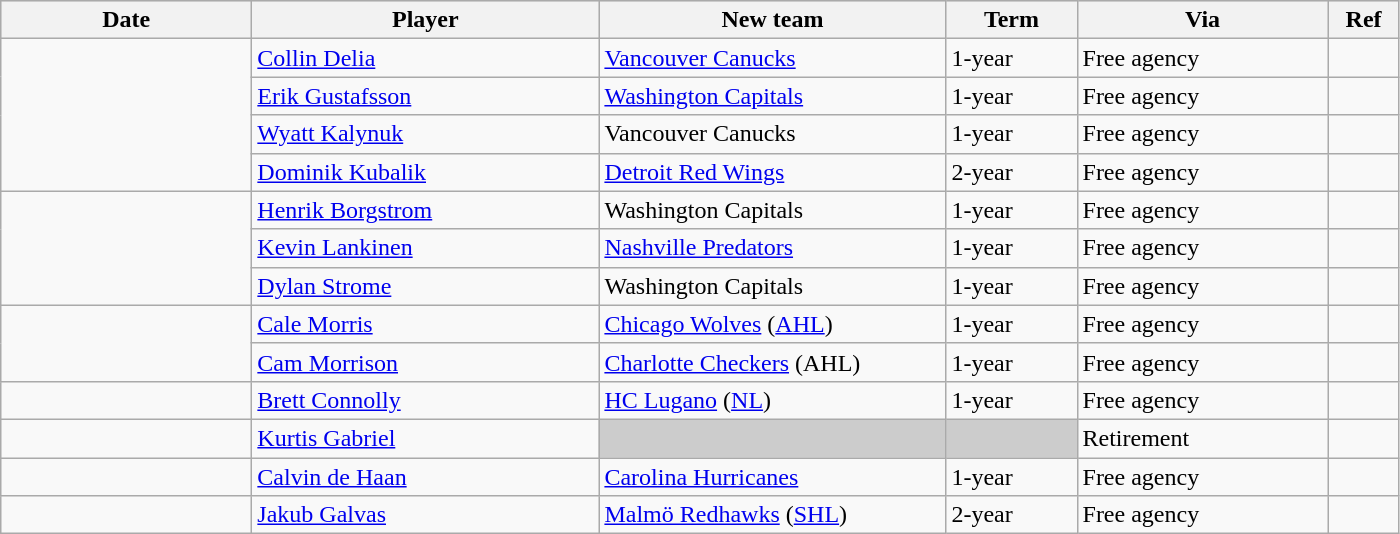<table class="wikitable">
<tr style="background:#ddd; text-align:center;">
<th style="width: 10em;">Date</th>
<th style="width: 14em;">Player</th>
<th style="width: 14em;">New team</th>
<th style="width: 5em;">Term</th>
<th style="width: 10em;">Via</th>
<th style="width: 2.5em;">Ref</th>
</tr>
<tr>
<td rowspan=4></td>
<td><a href='#'>Collin Delia</a></td>
<td><a href='#'>Vancouver Canucks</a></td>
<td>1-year</td>
<td>Free agency</td>
<td></td>
</tr>
<tr>
<td><a href='#'>Erik Gustafsson</a></td>
<td><a href='#'>Washington Capitals</a></td>
<td>1-year</td>
<td>Free agency</td>
<td></td>
</tr>
<tr>
<td><a href='#'>Wyatt Kalynuk</a></td>
<td>Vancouver Canucks</td>
<td>1-year</td>
<td>Free agency</td>
<td></td>
</tr>
<tr>
<td><a href='#'>Dominik Kubalik</a></td>
<td><a href='#'>Detroit Red Wings</a></td>
<td>2-year</td>
<td>Free agency</td>
<td></td>
</tr>
<tr>
<td rowspan=3></td>
<td><a href='#'>Henrik Borgstrom</a></td>
<td>Washington Capitals</td>
<td>1-year</td>
<td>Free agency</td>
<td></td>
</tr>
<tr>
<td><a href='#'>Kevin Lankinen</a></td>
<td><a href='#'>Nashville Predators</a></td>
<td>1-year</td>
<td>Free agency</td>
<td></td>
</tr>
<tr>
<td><a href='#'>Dylan Strome</a></td>
<td>Washington Capitals</td>
<td>1-year</td>
<td>Free agency</td>
<td></td>
</tr>
<tr>
<td rowspan=2></td>
<td><a href='#'>Cale Morris</a></td>
<td><a href='#'>Chicago Wolves</a> (<a href='#'>AHL</a>)</td>
<td>1-year</td>
<td>Free agency</td>
<td></td>
</tr>
<tr>
<td><a href='#'>Cam Morrison</a></td>
<td><a href='#'>Charlotte Checkers</a> (AHL)</td>
<td>1-year</td>
<td>Free agency</td>
<td></td>
</tr>
<tr>
<td></td>
<td><a href='#'>Brett Connolly</a></td>
<td><a href='#'>HC Lugano</a> (<a href='#'>NL</a>)</td>
<td>1-year</td>
<td>Free agency</td>
<td></td>
</tr>
<tr>
<td></td>
<td><a href='#'>Kurtis Gabriel</a></td>
<td style="background:#ccc;"></td>
<td style="background:#ccc;"></td>
<td>Retirement</td>
<td></td>
</tr>
<tr>
<td></td>
<td><a href='#'>Calvin de Haan</a></td>
<td><a href='#'>Carolina Hurricanes</a></td>
<td>1-year</td>
<td>Free agency</td>
<td></td>
</tr>
<tr>
<td></td>
<td><a href='#'>Jakub Galvas</a></td>
<td><a href='#'>Malmö Redhawks</a> (<a href='#'>SHL</a>)</td>
<td>2-year</td>
<td>Free agency</td>
<td></td>
</tr>
</table>
